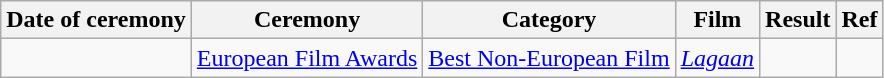<table class="wikitable plainrowheaders sortable">
<tr>
<th scope="col">Date of ceremony</th>
<th scope="col">Ceremony</th>
<th scope="col">Category</th>
<th scope="col">Film</th>
<th scope="col">Result</th>
<th scope="col" class="unsortable">Ref</th>
</tr>
<tr>
<td></td>
<td scope="row"><a href='#'>European Film Awards</a></td>
<td><a href='#'>Best Non-European Film</a></td>
<td><em><a href='#'>Lagaan</a></em></td>
<td></td>
<td style="text-align:center;"></td>
</tr>
</table>
